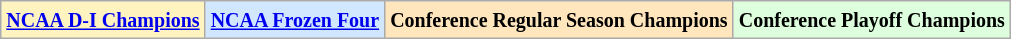<table class="wikitable">
<tr>
<td bgcolor="#FFF3BF"><small><strong><a href='#'>NCAA D-I Champions</a> </strong></small></td>
<td bgcolor="#D0E7FF"><small><strong><a href='#'>NCAA Frozen Four</a></strong></small></td>
<td bgcolor="#FFE6BD"><small><strong>Conference Regular Season Champions</strong></small></td>
<td bgcolor="#ddffdd"><small><strong>Conference Playoff Champions</strong></small></td>
</tr>
</table>
